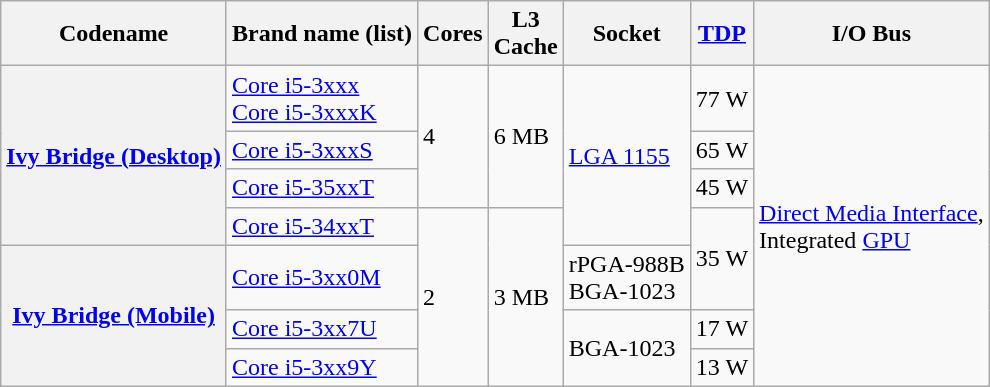<table class="wikitable">
<tr>
<th>Codename</th>
<th>Brand name (list)</th>
<th>Cores</th>
<th>L3<br>Cache</th>
<th>Socket</th>
<th><a href='#'>TDP</a></th>
<th>I/O Bus</th>
</tr>
<tr>
<th rowspan="4"><a href='#'>Ivy Bridge (Desktop)</a></th>
<td><a href='#'>Core i5-3xxx<br>Core i5-3xxxK</a></td>
<td rowspan="3">4</td>
<td rowspan="3">6 MB</td>
<td rowspan="4"><a href='#'>LGA 1155</a></td>
<td>77 W</td>
<td rowspan="7"><a href='#'>Direct Media Interface</a>,<br>Integrated <a href='#'>GPU</a></td>
</tr>
<tr>
<td><a href='#'>Core i5-3xxxS</a></td>
<td>65 W</td>
</tr>
<tr>
<td><a href='#'>Core i5-35xxT</a></td>
<td>45 W</td>
</tr>
<tr>
<td><a href='#'>Core i5-34xxT</a></td>
<td rowspan="4">2</td>
<td rowspan="4">3 MB</td>
<td rowspan="2">35 W</td>
</tr>
<tr>
<th rowspan="3"><a href='#'>Ivy Bridge (Mobile)</a></th>
<td><a href='#'>Core i5-3xx0M</a></td>
<td>rPGA-988B<br>BGA-1023</td>
</tr>
<tr>
<td><a href='#'>Core i5-3xx7U</a></td>
<td rowspan="2">BGA-1023</td>
<td>17 W</td>
</tr>
<tr>
<td><a href='#'>Core i5-3xx9Y</a></td>
<td>13 W</td>
</tr>
</table>
